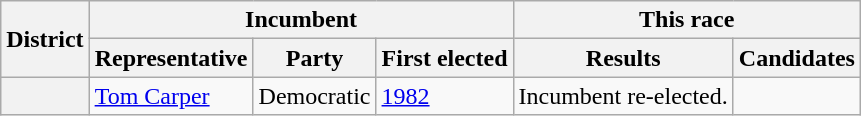<table class=wikitable>
<tr>
<th rowspan=2>District</th>
<th colspan=3>Incumbent</th>
<th colspan=2>This race</th>
</tr>
<tr>
<th>Representative</th>
<th>Party</th>
<th>First elected</th>
<th>Results</th>
<th>Candidates</th>
</tr>
<tr>
<th></th>
<td><a href='#'>Tom Carper</a></td>
<td>Democratic</td>
<td><a href='#'>1982</a></td>
<td>Incumbent re-elected.</td>
<td nowrap></td>
</tr>
</table>
